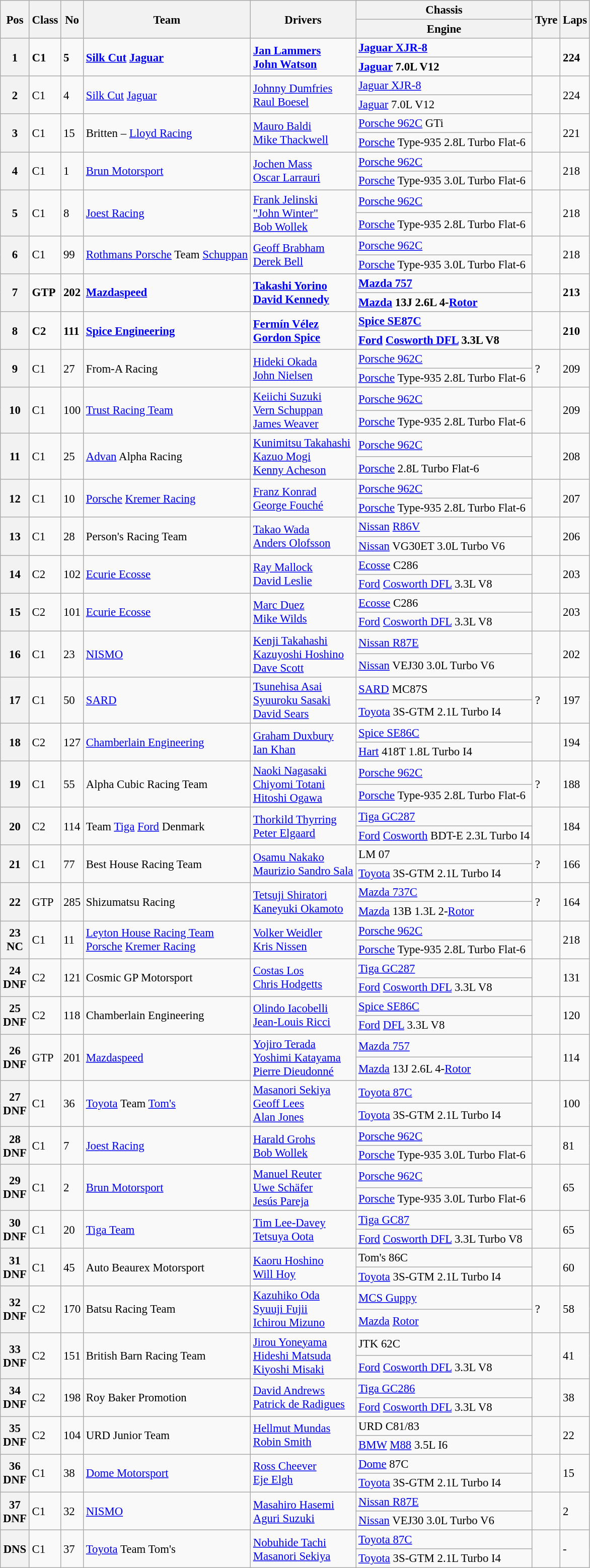<table class="wikitable" style="font-size: 95%;">
<tr>
<th rowspan=2>Pos</th>
<th rowspan=2>Class</th>
<th rowspan=2>No</th>
<th rowspan=2>Team</th>
<th rowspan=2>Drivers</th>
<th>Chassis</th>
<th rowspan=2>Tyre</th>
<th rowspan=2>Laps</th>
</tr>
<tr>
<th>Engine</th>
</tr>
<tr style="font-weight:bold">
<th rowspan=2>1</th>
<td rowspan=2>C1</td>
<td rowspan=2>5</td>
<td rowspan=2> <a href='#'>Silk Cut</a> <a href='#'>Jaguar</a></td>
<td rowspan=2> <a href='#'>Jan Lammers</a><br> <a href='#'>John Watson</a></td>
<td><a href='#'>Jaguar XJR-8</a></td>
<td rowspan=2></td>
<td rowspan=2>224</td>
</tr>
<tr style="font-weight:bold">
<td><a href='#'>Jaguar</a> 7.0L V12</td>
</tr>
<tr>
<th rowspan=2>2</th>
<td rowspan=2>C1</td>
<td rowspan=2>4</td>
<td rowspan=2> <a href='#'>Silk Cut</a> <a href='#'>Jaguar</a></td>
<td rowspan=2> <a href='#'>Johnny Dumfries</a><br> <a href='#'>Raul Boesel</a></td>
<td><a href='#'>Jaguar XJR-8</a></td>
<td rowspan=2></td>
<td rowspan=2>224</td>
</tr>
<tr>
<td><a href='#'>Jaguar</a> 7.0L V12</td>
</tr>
<tr>
<th rowspan=2>3</th>
<td rowspan=2>C1</td>
<td rowspan=2>15</td>
<td rowspan=2> Britten – <a href='#'>Lloyd Racing</a></td>
<td rowspan=2> <a href='#'>Mauro Baldi</a><br> <a href='#'>Mike Thackwell</a></td>
<td><a href='#'>Porsche 962C</a> GTi</td>
<td rowspan=2></td>
<td rowspan=2>221</td>
</tr>
<tr>
<td><a href='#'>Porsche</a> Type-935 2.8L Turbo Flat-6</td>
</tr>
<tr>
<th rowspan=2>4</th>
<td rowspan=2>C1</td>
<td rowspan=2>1</td>
<td rowspan=2> <a href='#'>Brun Motorsport</a></td>
<td rowspan=2> <a href='#'>Jochen Mass</a><br> <a href='#'>Oscar Larrauri</a></td>
<td><a href='#'>Porsche 962C</a></td>
<td rowspan=2></td>
<td rowspan=2>218</td>
</tr>
<tr>
<td><a href='#'>Porsche</a> Type-935 3.0L Turbo Flat-6</td>
</tr>
<tr>
<th rowspan=2>5</th>
<td rowspan=2>C1</td>
<td rowspan=2>8</td>
<td rowspan=2> <a href='#'>Joest Racing</a></td>
<td rowspan=2> <a href='#'>Frank Jelinski</a><br> <a href='#'>"John Winter"</a><br> <a href='#'>Bob Wollek</a></td>
<td><a href='#'>Porsche 962C</a></td>
<td rowspan=2></td>
<td rowspan=2>218</td>
</tr>
<tr>
<td><a href='#'>Porsche</a> Type-935 2.8L Turbo Flat-6</td>
</tr>
<tr>
<th rowspan=2>6</th>
<td rowspan=2>C1</td>
<td rowspan=2>99</td>
<td rowspan=2> <a href='#'>Rothmans Porsche</a> Team <a href='#'>Schuppan</a></td>
<td rowspan=2> <a href='#'>Geoff Brabham</a><br> <a href='#'>Derek Bell</a></td>
<td><a href='#'>Porsche 962C</a></td>
<td rowspan=2></td>
<td rowspan=2>218</td>
</tr>
<tr>
<td><a href='#'>Porsche</a> Type-935 3.0L Turbo Flat-6</td>
</tr>
<tr style="font-weight:bold">
<th rowspan=2>7</th>
<td rowspan=2>GTP</td>
<td rowspan=2>202</td>
<td rowspan=2> <a href='#'>Mazdaspeed</a></td>
<td rowspan=2> <a href='#'>Takashi Yorino</a><br> <a href='#'>David Kennedy</a></td>
<td><a href='#'>Mazda 757</a></td>
<td rowspan=2></td>
<td rowspan=2>213</td>
</tr>
<tr style="font-weight:bold">
<td><a href='#'>Mazda</a> 13J 2.6L 4-<a href='#'>Rotor</a></td>
</tr>
<tr style="font-weight:bold">
<th rowspan=2>8</th>
<td rowspan=2>C2</td>
<td rowspan=2>111</td>
<td rowspan=2> <a href='#'>Spice Engineering</a></td>
<td rowspan=2> <a href='#'>Fermín Vélez</a><br> <a href='#'>Gordon Spice</a></td>
<td><a href='#'>Spice SE87C</a></td>
<td rowspan=2></td>
<td rowspan=2>210</td>
</tr>
<tr style="font-weight:bold">
<td><a href='#'>Ford</a> <a href='#'>Cosworth DFL</a> 3.3L V8</td>
</tr>
<tr>
<th rowspan=2>9</th>
<td rowspan=2>C1</td>
<td rowspan=2>27</td>
<td rowspan=2> From-A Racing</td>
<td rowspan=2> <a href='#'>Hideki Okada</a><br> <a href='#'>John Nielsen</a></td>
<td><a href='#'>Porsche 962C</a></td>
<td rowspan=2>?</td>
<td rowspan=2>209</td>
</tr>
<tr>
<td><a href='#'>Porsche</a> Type-935 2.8L Turbo Flat-6</td>
</tr>
<tr>
<th rowspan=2>10</th>
<td rowspan=2>C1</td>
<td rowspan=2>100</td>
<td rowspan=2> <a href='#'>Trust Racing Team</a></td>
<td rowspan=2> <a href='#'>Keiichi Suzuki</a><br> <a href='#'>Vern Schuppan</a><br> <a href='#'>James Weaver</a></td>
<td><a href='#'>Porsche 962C</a></td>
<td rowspan=2></td>
<td rowspan=2>209</td>
</tr>
<tr>
<td><a href='#'>Porsche</a> Type-935 2.8L Turbo Flat-6</td>
</tr>
<tr>
<th rowspan=2>11</th>
<td rowspan=2>C1</td>
<td rowspan=2>25</td>
<td rowspan=2> <a href='#'>Advan</a> Alpha Racing</td>
<td rowspan=2> <a href='#'>Kunimitsu Takahashi</a><br> <a href='#'>Kazuo Mogi</a><br> <a href='#'>Kenny Acheson</a></td>
<td><a href='#'>Porsche 962C</a></td>
<td rowspan=2></td>
<td rowspan=2>208</td>
</tr>
<tr>
<td><a href='#'>Porsche</a> 2.8L Turbo Flat-6</td>
</tr>
<tr>
<th rowspan=2>12</th>
<td rowspan=2>C1</td>
<td rowspan=2>10</td>
<td rowspan=2> <a href='#'>Porsche</a> <a href='#'>Kremer Racing</a></td>
<td rowspan=2> <a href='#'>Franz Konrad</a><br> <a href='#'>George Fouché</a></td>
<td><a href='#'>Porsche 962C</a></td>
<td rowspan=2></td>
<td rowspan=2>207</td>
</tr>
<tr>
<td><a href='#'>Porsche</a> Type-935 2.8L Turbo Flat-6</td>
</tr>
<tr>
<th rowspan=2>13</th>
<td rowspan=2>C1</td>
<td rowspan=2>28</td>
<td rowspan=2> Person's Racing Team</td>
<td rowspan=2> <a href='#'>Takao Wada</a><br> <a href='#'>Anders Olofsson</a></td>
<td><a href='#'>Nissan</a> <a href='#'>R86V</a></td>
<td rowspan=2></td>
<td rowspan=2>206</td>
</tr>
<tr>
<td><a href='#'>Nissan</a> VG30ET 3.0L Turbo V6</td>
</tr>
<tr>
<th rowspan=2>14</th>
<td rowspan=2>C2</td>
<td rowspan=2>102</td>
<td rowspan=2> <a href='#'>Ecurie Ecosse</a></td>
<td rowspan=2> <a href='#'>Ray Mallock</a><br> <a href='#'>David Leslie</a></td>
<td><a href='#'>Ecosse</a> C286</td>
<td rowspan=2></td>
<td rowspan=2>203</td>
</tr>
<tr>
<td><a href='#'>Ford</a> <a href='#'>Cosworth DFL</a> 3.3L V8</td>
</tr>
<tr>
<th rowspan=2>15</th>
<td rowspan=2>C2</td>
<td rowspan=2>101</td>
<td rowspan=2> <a href='#'>Ecurie Ecosse</a></td>
<td rowspan=2> <a href='#'>Marc Duez</a><br> <a href='#'>Mike Wilds</a></td>
<td><a href='#'>Ecosse</a> C286</td>
<td rowspan=2></td>
<td rowspan=2>203</td>
</tr>
<tr>
<td><a href='#'>Ford</a> <a href='#'>Cosworth DFL</a> 3.3L V8</td>
</tr>
<tr>
<th rowspan=2>16</th>
<td rowspan=2>C1</td>
<td rowspan=2>23</td>
<td rowspan=2> <a href='#'>NISMO</a></td>
<td rowspan=2> <a href='#'>Kenji Takahashi</a><br> <a href='#'>Kazuyoshi Hoshino</a><br> <a href='#'>Dave Scott</a></td>
<td><a href='#'>Nissan R87E</a></td>
<td rowspan=2></td>
<td rowspan=2>202</td>
</tr>
<tr>
<td><a href='#'>Nissan</a> VEJ30 3.0L Turbo V6</td>
</tr>
<tr>
<th rowspan=2>17</th>
<td rowspan=2>C1</td>
<td rowspan=2>50</td>
<td rowspan=2> <a href='#'>SARD</a></td>
<td rowspan=2> <a href='#'>Tsunehisa Asai</a><br> <a href='#'>Syuuroku Sasaki</a><br> <a href='#'>David Sears</a></td>
<td><a href='#'>SARD</a> MC87S</td>
<td rowspan=2>?</td>
<td rowspan=2>197</td>
</tr>
<tr>
<td><a href='#'>Toyota</a> 3S-GTM 2.1L Turbo I4</td>
</tr>
<tr>
<th rowspan=2>18</th>
<td rowspan=2>C2</td>
<td rowspan=2>127</td>
<td rowspan=2> <a href='#'>Chamberlain Engineering</a></td>
<td rowspan=2> <a href='#'>Graham Duxbury</a><br> <a href='#'>Ian Khan</a></td>
<td><a href='#'>Spice SE86C</a></td>
<td rowspan=2></td>
<td rowspan=2>194</td>
</tr>
<tr>
<td><a href='#'>Hart</a> 418T 1.8L Turbo I4</td>
</tr>
<tr>
<th rowspan=2>19</th>
<td rowspan=2>C1</td>
<td rowspan=2>55</td>
<td rowspan=2> Alpha Cubic Racing Team</td>
<td rowspan=2> <a href='#'>Naoki Nagasaki</a><br> <a href='#'>Chiyomi Totani</a><br> <a href='#'>Hitoshi Ogawa</a></td>
<td><a href='#'>Porsche 962C</a></td>
<td rowspan=2>?</td>
<td rowspan=2>188</td>
</tr>
<tr>
<td><a href='#'>Porsche</a> Type-935 2.8L Turbo Flat-6</td>
</tr>
<tr>
<th rowspan=2>20</th>
<td rowspan=2>C2</td>
<td rowspan=2>114</td>
<td rowspan=2> Team <a href='#'>Tiga</a> <a href='#'>Ford</a> Denmark</td>
<td rowspan=2> <a href='#'>Thorkild Thyrring</a><br> <a href='#'>Peter Elgaard</a></td>
<td><a href='#'>Tiga GC287</a></td>
<td rowspan=2></td>
<td rowspan=2>184</td>
</tr>
<tr>
<td><a href='#'>Ford</a> <a href='#'>Cosworth</a> BDT-E 2.3L Turbo I4</td>
</tr>
<tr>
<th rowspan=2>21</th>
<td rowspan=2>C1</td>
<td rowspan=2>77</td>
<td rowspan=2> Best House Racing Team</td>
<td rowspan=2> <a href='#'>Osamu Nakako</a><br> <a href='#'>Maurizio Sandro Sala</a></td>
<td>LM 07</td>
<td rowspan=2>?</td>
<td rowspan=2>166</td>
</tr>
<tr>
<td><a href='#'>Toyota</a> 3S-GTM 2.1L Turbo I4</td>
</tr>
<tr>
<th rowspan=2>22</th>
<td rowspan=2>GTP</td>
<td rowspan=2>285</td>
<td rowspan=2> Shizumatsu Racing</td>
<td rowspan=2> <a href='#'>Tetsuji Shiratori</a><br> <a href='#'>Kaneyuki Okamoto</a></td>
<td><a href='#'>Mazda 737C</a></td>
<td rowspan=2>?</td>
<td rowspan=2>164</td>
</tr>
<tr>
<td><a href='#'>Mazda</a> 13B 1.3L 2-<a href='#'>Rotor</a></td>
</tr>
<tr>
<th rowspan=2>23<br>NC</th>
<td rowspan=2>C1</td>
<td rowspan=2>11</td>
<td rowspan=2> <a href='#'>Leyton House Racing Team</a><br> <a href='#'>Porsche</a> <a href='#'>Kremer Racing</a></td>
<td rowspan=2> <a href='#'>Volker Weidler</a><br> <a href='#'>Kris Nissen</a></td>
<td><a href='#'>Porsche 962C</a></td>
<td rowspan=2></td>
<td rowspan=2>218</td>
</tr>
<tr>
<td><a href='#'>Porsche</a> Type-935 2.8L Turbo Flat-6</td>
</tr>
<tr>
<th rowspan=2>24<br>DNF</th>
<td rowspan=2>C2</td>
<td rowspan=2>121</td>
<td rowspan=2> Cosmic GP Motorsport</td>
<td rowspan=2> <a href='#'>Costas Los</a><br> <a href='#'>Chris Hodgetts</a></td>
<td><a href='#'>Tiga GC287</a></td>
<td rowspan=2></td>
<td rowspan=2>131</td>
</tr>
<tr>
<td><a href='#'>Ford</a> <a href='#'>Cosworth DFL</a> 3.3L V8</td>
</tr>
<tr>
<th rowspan=2>25<br>DNF</th>
<td rowspan=2>C2</td>
<td rowspan=2>118</td>
<td rowspan=2> Chamberlain Engineering</td>
<td rowspan=2> <a href='#'>Olindo Iacobelli</a><br> <a href='#'>Jean-Louis Ricci</a></td>
<td><a href='#'>Spice SE86C</a></td>
<td rowspan=2></td>
<td rowspan=2>120</td>
</tr>
<tr>
<td><a href='#'>Ford</a> <a href='#'>DFL</a> 3.3L V8</td>
</tr>
<tr>
<th rowspan=2>26<br>DNF</th>
<td rowspan=2>GTP</td>
<td rowspan=2>201</td>
<td rowspan=2> <a href='#'>Mazdaspeed</a></td>
<td rowspan=2> <a href='#'>Yojiro Terada</a><br> <a href='#'>Yoshimi Katayama</a><br> <a href='#'>Pierre Dieudonné</a></td>
<td><a href='#'>Mazda 757</a></td>
<td rowspan=2></td>
<td rowspan=2>114</td>
</tr>
<tr>
<td><a href='#'>Mazda</a> 13J 2.6L 4-<a href='#'>Rotor</a></td>
</tr>
<tr>
<th rowspan=2>27<br>DNF</th>
<td rowspan=2>C1</td>
<td rowspan=2>36</td>
<td rowspan=2> <a href='#'>Toyota</a> Team <a href='#'>Tom's</a></td>
<td rowspan=2> <a href='#'>Masanori Sekiya</a><br> <a href='#'>Geoff Lees</a><br> <a href='#'>Alan Jones</a></td>
<td><a href='#'>Toyota 87C</a></td>
<td rowspan=2></td>
<td rowspan=2>100</td>
</tr>
<tr>
<td><a href='#'>Toyota</a> 3S-GTM 2.1L Turbo I4</td>
</tr>
<tr>
<th rowspan=2>28<br>DNF</th>
<td rowspan=2>C1</td>
<td rowspan=2>7</td>
<td rowspan=2> <a href='#'>Joest Racing</a></td>
<td rowspan=2> <a href='#'>Harald Grohs</a><br> <a href='#'>Bob Wollek</a></td>
<td><a href='#'>Porsche 962C</a></td>
<td rowspan=2></td>
<td rowspan=2>81</td>
</tr>
<tr>
<td><a href='#'>Porsche</a> Type-935 3.0L Turbo Flat-6</td>
</tr>
<tr>
<th rowspan=2>29<br>DNF</th>
<td rowspan=2>C1</td>
<td rowspan=2>2</td>
<td rowspan=2> <a href='#'>Brun Motorsport</a></td>
<td rowspan=2> <a href='#'>Manuel Reuter</a><br> <a href='#'>Uwe Schäfer</a><br> <a href='#'>Jesús Pareja</a></td>
<td><a href='#'>Porsche 962C</a></td>
<td rowspan=2></td>
<td rowspan=2>65</td>
</tr>
<tr>
<td><a href='#'>Porsche</a> Type-935 3.0L Turbo Flat-6</td>
</tr>
<tr>
<th rowspan=2>30<br>DNF</th>
<td rowspan=2>C1</td>
<td rowspan=2>20</td>
<td rowspan=2> <a href='#'>Tiga Team</a></td>
<td rowspan=2> <a href='#'>Tim Lee-Davey</a><br> <a href='#'>Tetsuya Oota</a></td>
<td><a href='#'>Tiga GC87</a></td>
<td rowspan=2></td>
<td rowspan=2>65</td>
</tr>
<tr>
<td><a href='#'>Ford</a> <a href='#'>Cosworth DFL</a> 3.3L Turbo V8</td>
</tr>
<tr>
<th rowspan=2>31<br>DNF</th>
<td rowspan=2>C1</td>
<td rowspan=2>45</td>
<td rowspan=2> Auto Beaurex Motorsport</td>
<td rowspan=2> <a href='#'>Kaoru Hoshino</a><br> <a href='#'>Will Hoy</a></td>
<td>Tom's 86C</td>
<td rowspan=2></td>
<td rowspan=2>60</td>
</tr>
<tr>
<td><a href='#'>Toyota</a> 3S-GTM 2.1L Turbo I4</td>
</tr>
<tr>
<th rowspan=2>32<br>DNF</th>
<td rowspan=2>C2</td>
<td rowspan=2>170</td>
<td rowspan=2> Batsu Racing Team</td>
<td rowspan=2> <a href='#'>Kazuhiko Oda</a><br> <a href='#'>Syuuji Fujii</a><br> <a href='#'>Ichirou Mizuno</a></td>
<td><a href='#'>MCS Guppy</a></td>
<td rowspan=2>?</td>
<td rowspan=2>58</td>
</tr>
<tr>
<td><a href='#'>Mazda</a> <a href='#'>Rotor</a></td>
</tr>
<tr>
<th rowspan=2>33<br>DNF</th>
<td rowspan=2>C2</td>
<td rowspan=2>151</td>
<td rowspan=2> British Barn Racing Team</td>
<td rowspan=2> <a href='#'>Jirou Yoneyama</a><br> <a href='#'>Hideshi Matsuda</a><br> <a href='#'>Kiyoshi Misaki</a></td>
<td>JTK 62C</td>
<td rowspan=2></td>
<td rowspan=2>41</td>
</tr>
<tr>
<td><a href='#'>Ford</a> <a href='#'>Cosworth DFL</a> 3.3L V8</td>
</tr>
<tr>
<th rowspan=2>34<br>DNF</th>
<td rowspan=2>C2</td>
<td rowspan=2>198</td>
<td rowspan=2> Roy Baker Promotion</td>
<td rowspan=2> <a href='#'>David Andrews</a><br> <a href='#'>Patrick de Radigues</a></td>
<td><a href='#'>Tiga GC286</a></td>
<td rowspan=2></td>
<td rowspan=2>38</td>
</tr>
<tr>
<td><a href='#'>Ford</a> <a href='#'>Cosworth DFL</a> 3.3L V8</td>
</tr>
<tr>
<th rowspan=2>35<br>DNF</th>
<td rowspan=2>C2</td>
<td rowspan=2>104</td>
<td rowspan=2> URD Junior Team</td>
<td rowspan=2> <a href='#'>Hellmut Mundas</a><br> <a href='#'>Robin Smith</a></td>
<td>URD C81/83</td>
<td rowspan=2></td>
<td rowspan=2>22</td>
</tr>
<tr>
<td><a href='#'>BMW</a> <a href='#'>M88</a> 3.5L I6</td>
</tr>
<tr>
<th rowspan=2>36<br>DNF</th>
<td rowspan=2>C1</td>
<td rowspan=2>38</td>
<td rowspan=2> <a href='#'>Dome Motorsport</a></td>
<td rowspan=2> <a href='#'>Ross Cheever</a><br> <a href='#'>Eje Elgh</a></td>
<td><a href='#'>Dome</a> 87C</td>
<td rowspan=2></td>
<td rowspan=2>15</td>
</tr>
<tr>
<td><a href='#'>Toyota</a> 3S-GTM 2.1L Turbo I4</td>
</tr>
<tr>
<th rowspan=2>37<br>DNF</th>
<td rowspan=2>C1</td>
<td rowspan=2>32</td>
<td rowspan=2> <a href='#'>NISMO</a></td>
<td rowspan=2> <a href='#'>Masahiro Hasemi</a><br> <a href='#'>Aguri Suzuki</a></td>
<td><a href='#'>Nissan R87E</a></td>
<td rowspan=2></td>
<td rowspan=2>2</td>
</tr>
<tr>
<td><a href='#'>Nissan</a> VEJ30 3.0L Turbo V6</td>
</tr>
<tr>
<th rowspan=2>DNS</th>
<td rowspan=2>C1</td>
<td rowspan=2>37</td>
<td rowspan=2> <a href='#'>Toyota</a> Team Tom's</td>
<td rowspan=2> <a href='#'>Nobuhide Tachi</a><br> <a href='#'>Masanori Sekiya</a></td>
<td><a href='#'>Toyota 87C</a></td>
<td rowspan=2></td>
<td rowspan=2>-</td>
</tr>
<tr>
<td><a href='#'>Toyota</a> 3S-GTM 2.1L Turbo I4</td>
</tr>
</table>
